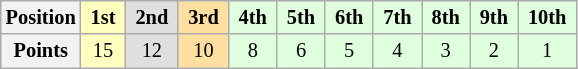<table class="wikitable" style="font-size:85%; text-align:center">
<tr>
<th>Position</th>
<td style="background:#ffffbf;"> <strong>1st</strong> </td>
<td style="background:#dfdfdf;"> <strong>2nd</strong> </td>
<td style="background:#ffdf9f;"> <strong>3rd</strong> </td>
<td style="background:#dfffdf;"> <strong>4th</strong> </td>
<td style="background:#dfffdf;"> <strong>5th</strong> </td>
<td style="background:#dfffdf;"> <strong>6th</strong> </td>
<td style="background:#dfffdf;"> <strong>7th</strong> </td>
<td style="background:#dfffdf;"> <strong>8th</strong> </td>
<td style="background:#dfffdf;"> <strong>9th</strong> </td>
<td style="background:#dfffdf;"> <strong>10th</strong> </td>
</tr>
<tr>
<th>Points</th>
<td style="background:#ffffbf;">15</td>
<td style="background:#dfdfdf;">12</td>
<td style="background:#ffdf9f;">10</td>
<td style="background:#dfffdf;">8</td>
<td style="background:#dfffdf;">6</td>
<td style="background:#dfffdf;">5</td>
<td style="background:#dfffdf;">4</td>
<td style="background:#dfffdf;">3</td>
<td style="background:#dfffdf;">2</td>
<td style="background:#dfffdf;">1</td>
</tr>
</table>
